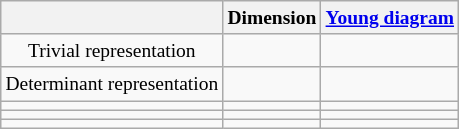<table class="wikitable" style="font-size:small; text-align:center;">
<tr>
<th></th>
<th>Dimension</th>
<th><a href='#'>Young diagram</a></th>
</tr>
<tr>
<td>Trivial representation</td>
<td></td>
<td></td>
</tr>
<tr>
<td>Determinant representation</td>
<td></td>
<td></td>
</tr>
<tr>
<td></td>
<td></td>
<td></td>
</tr>
<tr>
<td></td>
<td></td>
<td></td>
</tr>
<tr>
<td></td>
<td></td>
<td></td>
</tr>
</table>
